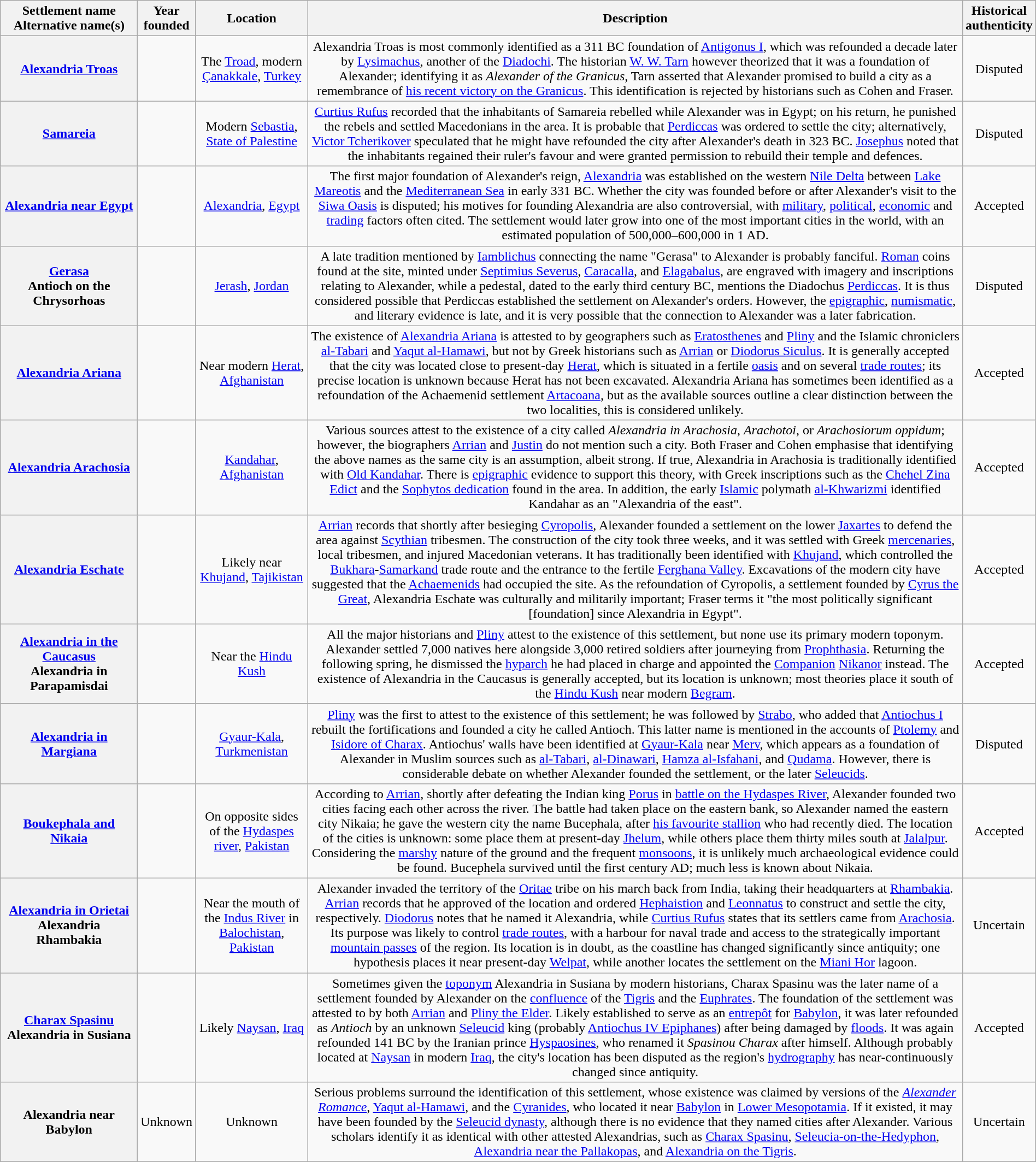<table class="wikitable plainrowheaders sortable" style="text-align:center; width:100%;">
<tr>
<th scope="col" style="width:160px;">Settlement name<br>Alternative name(s)</th>
<th scope="col" style="width:40px;">Year founded</th>
<th scope="col" style="width:130px;" class="unsortable">Location</th>
<th scope="col" class="unsortable">Description</th>
<th scope="col" style="width:70px;">Historical authenticity</th>
</tr>
<tr>
<th scope="row"><a href='#'>Alexandria Troas</a></th>
<td></td>
<td>The <a href='#'>Troad</a>, modern <a href='#'>Çanakkale</a>, <a href='#'>Turkey</a></td>
<td>Alexandria Troas is most commonly identified as a 311 BC foundation of <a href='#'>Antigonus I</a>, which was refounded a decade later by <a href='#'>Lysimachus</a>, another of the <a href='#'>Diadochi</a>. The historian <a href='#'>W. W. Tarn</a> however theorized that it was a foundation of Alexander; identifying it as <em>Alexander of the Granicus</em>, Tarn asserted that Alexander promised to build a city as a remembrance of <a href='#'>his recent victory on the Granicus</a>. This identification is rejected by historians such as Cohen and Fraser.</td>
<td>Disputed</td>
</tr>
<tr>
<th scope="row"><a href='#'>Samareia</a></th>
<td></td>
<td>Modern <a href='#'>Sebastia</a>, <a href='#'>State of Palestine</a></td>
<td><a href='#'>Curtius Rufus</a> recorded that the inhabitants of Samareia rebelled while Alexander was in Egypt; on his return, he punished the rebels and settled Macedonians in the area. It is probable that <a href='#'>Perdiccas</a> was ordered to settle the city; alternatively, <a href='#'>Victor Tcherikover</a> speculated that he might have refounded the city after Alexander's death in 323 BC. <a href='#'>Josephus</a> noted that the inhabitants regained their ruler's favour and were granted permission to rebuild their temple and defences.</td>
<td>Disputed</td>
</tr>
<tr>
<th scope="row"><a href='#'>Alexandria near Egypt</a></th>
<td></td>
<td><a href='#'>Alexandria</a>, <a href='#'>Egypt</a></td>
<td>The first major foundation of Alexander's reign, <a href='#'>Alexandria</a> was established on the western <a href='#'>Nile Delta</a> between <a href='#'>Lake Mareotis</a> and the <a href='#'>Mediterranean Sea</a> in early 331 BC. Whether the city was founded before or after Alexander's visit to the <a href='#'>Siwa Oasis</a> is disputed; his motives for founding Alexandria are also controversial, with <a href='#'>military</a>, <a href='#'>political</a>, <a href='#'>economic</a> and <a href='#'>trading</a> factors often cited. The settlement would later grow into one of the most important cities in the world, with an estimated population of 500,000–600,000 in 1 AD.</td>
<td>Accepted</td>
</tr>
<tr>
<th scope="row"><a href='#'>Gerasa</a><br>Antioch on the Chrysorhoas</th>
<td></td>
<td><a href='#'>Jerash</a>, <a href='#'>Jordan</a></td>
<td>A late tradition mentioned by <a href='#'>Iamblichus</a> connecting the name "Gerasa" to Alexander is probably fanciful. <a href='#'>Roman</a> coins found at the site, minted under <a href='#'>Septimius Severus</a>, <a href='#'>Caracalla</a>, and <a href='#'>Elagabalus</a>, are engraved with imagery and inscriptions relating to Alexander, while a pedestal, dated to the early third century BC, mentions the Diadochus <a href='#'>Perdiccas</a>. It is thus considered possible that Perdiccas established the settlement on Alexander's orders. However, the <a href='#'>epigraphic</a>, <a href='#'>numismatic</a>, and literary evidence is late, and it is very possible that the connection to Alexander was a later fabrication.</td>
<td>Disputed</td>
</tr>
<tr>
<th scope="row"><a href='#'>Alexandria Ariana</a></th>
<td></td>
<td>Near modern <a href='#'>Herat</a>, <a href='#'>Afghanistan</a></td>
<td>The existence of <a href='#'>Alexandria Ariana</a> is attested to by geographers such as <a href='#'>Eratosthenes</a> and <a href='#'>Pliny</a> and the Islamic chroniclers <a href='#'>al-Tabari</a> and <a href='#'>Yaqut al-Hamawi</a>, but not by Greek historians such as <a href='#'>Arrian</a> or <a href='#'>Diodorus Siculus</a>. It is generally accepted that the city was located close to present-day <a href='#'>Herat</a>, which is situated in a fertile <a href='#'>oasis</a> and on several <a href='#'>trade routes</a>; its precise location is unknown because Herat has not been excavated. Alexandria Ariana has sometimes been identified as a refoundation of the Achaemenid settlement <a href='#'>Artacoana</a>, but as the available sources outline a clear distinction between the two localities, this is considered unlikely.</td>
<td>Accepted</td>
</tr>
<tr>
<th scope="row"><a href='#'>Alexandria Arachosia</a></th>
<td></td>
<td><a href='#'>Kandahar</a>, <a href='#'>Afghanistan</a></td>
<td>Various sources attest to the existence of a city called <em>Alexandria in Arachosia</em>, <em>Arachotoi</em>, or <em>Arachosiorum oppidum</em>; however, the biographers <a href='#'>Arrian</a> and <a href='#'>Justin</a> do not mention such a city. Both Fraser and Cohen emphasise that identifying the above names as the same city is an assumption, albeit strong. If true, Alexandria in Arachosia is traditionally identified with <a href='#'>Old Kandahar</a>. There is <a href='#'>epigraphic</a> evidence to support this theory, with Greek inscriptions such as the <a href='#'>Chehel Zina Edict</a> and the <a href='#'>Sophytos dedication</a> found in the area. In addition, the early <a href='#'>Islamic</a> polymath <a href='#'>al-Khwarizmi</a> identified Kandahar as an "Alexandria of the east".</td>
<td>Accepted</td>
</tr>
<tr>
<th scope="row"><a href='#'>Alexandria Eschate</a></th>
<td></td>
<td>Likely near <a href='#'>Khujand</a>, <a href='#'>Tajikistan</a></td>
<td><a href='#'>Arrian</a> records that shortly after besieging <a href='#'>Cyropolis</a>, Alexander founded a settlement on the lower <a href='#'>Jaxartes</a> to defend the area against <a href='#'>Scythian</a> tribesmen. The construction of the city took three weeks, and it was settled with Greek <a href='#'>mercenaries</a>, local tribesmen, and injured Macedonian veterans. It has traditionally been identified with <a href='#'>Khujand</a>, which controlled the <a href='#'>Bukhara</a>-<a href='#'>Samarkand</a> trade route and the entrance to the fertile <a href='#'>Ferghana Valley</a>. Excavations of the modern city have suggested that the <a href='#'>Achaemenids</a> had occupied the site. As the refoundation of Cyropolis, a settlement founded by <a href='#'>Cyrus the Great</a>, Alexandria Eschate was culturally and militarily important; Fraser terms it "the most politically significant [foundation] since Alexandria in Egypt".</td>
<td>Accepted</td>
</tr>
<tr>
<th scope="row"><a href='#'>Alexandria in the Caucasus</a><br>Alexandria in Parapamisdai</th>
<td></td>
<td>Near the <a href='#'>Hindu Kush</a></td>
<td>All the major historians and <a href='#'>Pliny</a> attest to the existence of this settlement, but none use its primary modern toponym. Alexander settled 7,000 natives here alongside 3,000 retired soldiers after journeying from <a href='#'>Prophthasia</a>. Returning the following spring, he dismissed the <a href='#'>hyparch</a> he had placed in charge and appointed the <a href='#'>Companion</a> <a href='#'>Nikanor</a> instead. The existence of Alexandria in the Caucasus is generally accepted, but its location is unknown; most theories place it south of the <a href='#'>Hindu Kush</a> near modern <a href='#'>Begram</a>.</td>
<td>Accepted</td>
</tr>
<tr>
<th scope="row"><a href='#'>Alexandria in Margiana</a></th>
<td></td>
<td><a href='#'>Gyaur-Kala</a>, <a href='#'>Turkmenistan</a></td>
<td><a href='#'>Pliny</a> was the first to attest to the existence of this settlement; he was followed by <a href='#'>Strabo</a>, who added that <a href='#'>Antiochus I</a> rebuilt the fortifications and founded a city he called Antioch. This latter name is mentioned in the accounts of <a href='#'>Ptolemy</a> and <a href='#'>Isidore of Charax</a>. Antiochus' walls have been identified at <a href='#'>Gyaur-Kala</a> near <a href='#'>Merv</a>, which appears as a foundation of Alexander in Muslim sources such as <a href='#'>al-Tabari</a>, <a href='#'>al-Dinawari</a>, <a href='#'>Hamza al-Isfahani</a>, and <a href='#'>Qudama</a>. However, there is considerable debate on whether Alexander founded the settlement, or the later <a href='#'>Seleucids</a>.</td>
<td>Disputed</td>
</tr>
<tr>
<th scope="row"><a href='#'>Boukephala and Nikaia</a></th>
<td></td>
<td>On opposite sides of the <a href='#'>Hydaspes river</a>, <a href='#'>Pakistan</a></td>
<td>According to <a href='#'>Arrian</a>, shortly after defeating the Indian king <a href='#'>Porus</a> in <a href='#'>battle on the Hydaspes River</a>, Alexander founded two cities facing each other across the river. The battle had taken place on the eastern bank, so Alexander named the eastern city Nikaia; he gave the western city the name Bucephala, after <a href='#'>his favourite stallion</a> who had recently died. The location of the cities is unknown: some place them at present-day <a href='#'>Jhelum</a>, while others place them thirty miles south at <a href='#'>Jalalpur</a>. Considering the <a href='#'>marshy</a> nature of the ground and the frequent <a href='#'>monsoons</a>, it is unlikely much archaeological evidence could be found. Bucephela survived until the first century AD; much less is known about Nikaia.</td>
<td>Accepted</td>
</tr>
<tr>
<th scope="row"><a href='#'>Alexandria in Orietai</a><br>Alexandria Rhambakia</th>
<td></td>
<td>Near the mouth of the <a href='#'>Indus River</a> in <a href='#'>Balochistan</a>, <a href='#'>Pakistan</a></td>
<td>Alexander invaded the territory of the <a href='#'>Oritae</a> tribe on his march back from India, taking their headquarters at <a href='#'>Rhambakia</a>. <a href='#'>Arrian</a> records that he approved of the location and ordered <a href='#'>Hephaistion</a> and <a href='#'>Leonnatus</a> to construct and settle the city, respectively. <a href='#'>Diodorus</a> notes that he named it Alexandria, while <a href='#'>Curtius Rufus</a> states that its settlers came from <a href='#'>Arachosia</a>. Its purpose was likely to control <a href='#'>trade routes</a>, with a harbour for naval trade and access to the strategically important <a href='#'>mountain passes</a> of the region. Its location is in doubt, as the coastline has changed significantly since antiquity; one hypothesis places it near present-day <a href='#'>Welpat</a>, while another locates the settlement on the <a href='#'>Miani Hor</a> lagoon.</td>
<td>Uncertain</td>
</tr>
<tr>
<th scope="row"><a href='#'>Charax Spasinu</a><br>Alexandria in Susiana</th>
<td></td>
<td>Likely <a href='#'>Naysan</a>, <a href='#'>Iraq</a></td>
<td>Sometimes given the <a href='#'>toponym</a> Alexandria in Susiana by modern historians, Charax Spasinu was the later name of a settlement founded by Alexander on the <a href='#'>confluence</a> of the <a href='#'>Tigris</a> and the <a href='#'>Euphrates</a>. The foundation of the settlement was attested to by both <a href='#'>Arrian</a> and <a href='#'>Pliny the Elder</a>. Likely established to serve as an <a href='#'>entrepôt</a> for <a href='#'>Babylon</a>, it was later refounded as <em>Antioch</em> by an unknown <a href='#'>Seleucid</a> king (probably <a href='#'>Antiochus IV Epiphanes</a>) after being damaged by <a href='#'>floods</a>. It was again refounded  141 BC by the Iranian prince <a href='#'>Hyspaosines</a>, who renamed it <em>Spasinou Charax</em> after himself. Although probably located at <a href='#'>Naysan</a> in modern <a href='#'>Iraq</a>, the city's location has been disputed as the region's <a href='#'>hydrography</a> has near-continuously changed since antiquity.</td>
<td>Accepted</td>
</tr>
<tr>
<th scope="row">Alexandria near Babylon </th>
<td>Unknown</td>
<td>Unknown</td>
<td>Serious problems surround the identification of this settlement, whose existence was claimed by versions of the <em><a href='#'>Alexander Romance</a></em>, <a href='#'>Yaqut al-Hamawi</a>, and the <a href='#'>Cyranides</a>, who located it near <a href='#'>Babylon</a> in <a href='#'>Lower Mesopotamia</a>. If it existed, it may have been founded by the <a href='#'>Seleucid dynasty</a>, although there is no evidence that they named cities after Alexander. Various scholars identify it as identical with other attested Alexandrias, such as <a href='#'>Charax Spasinu</a>, <a href='#'>Seleucia-on-the-Hedyphon</a>, <a href='#'>Alexandria near the Pallakopas</a>, and <a href='#'>Alexandria on the Tigris</a>.</td>
<td>Uncertain</td>
</tr>
</table>
